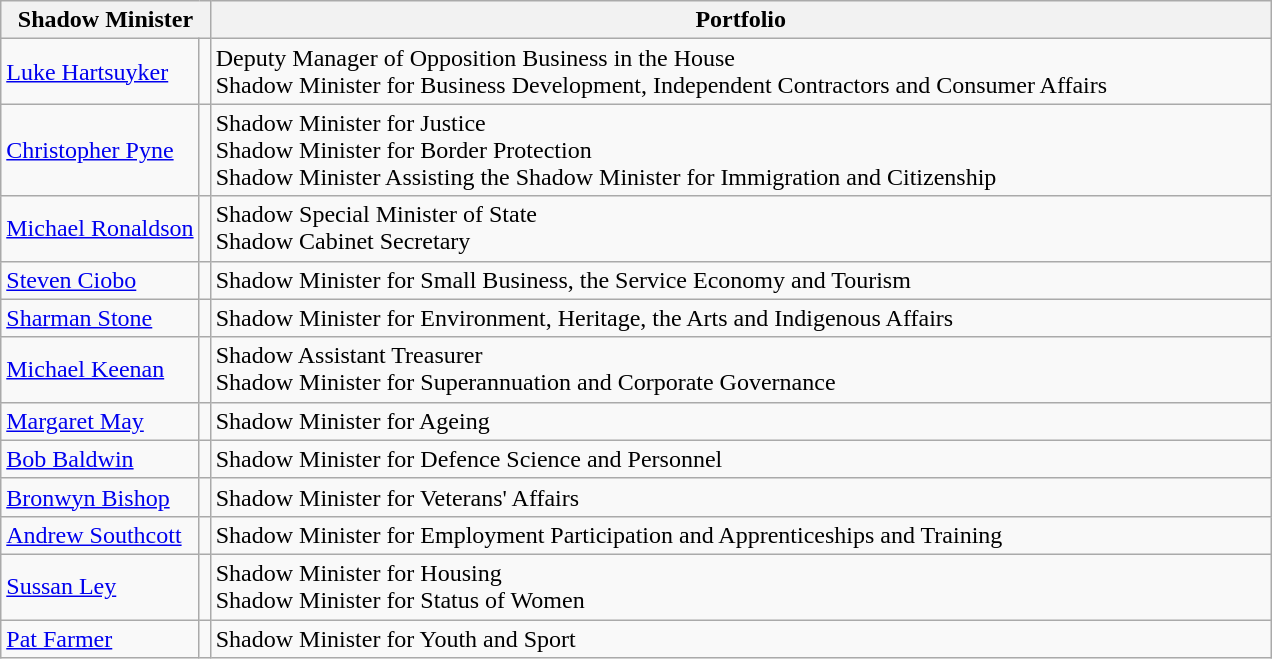<table class="wikitable">
<tr>
<th width=80 colspan="2">Shadow Minister</th>
<th width=700>Portfolio</th>
</tr>
<tr>
<td><a href='#'>Luke Hartsuyker</a> </td>
<td></td>
<td>Deputy Manager of Opposition Business in the House<br>Shadow Minister for Business Development, Independent Contractors and Consumer Affairs</td>
</tr>
<tr>
<td><a href='#'>Christopher Pyne</a> </td>
<td></td>
<td>Shadow Minister for Justice<br>Shadow Minister for Border Protection<br>Shadow Minister Assisting the Shadow Minister for Immigration and Citizenship</td>
</tr>
<tr>
<td><a href='#'>Michael Ronaldson</a> </td>
<td></td>
<td>Shadow Special Minister of State<br>Shadow Cabinet Secretary</td>
</tr>
<tr>
<td><a href='#'>Steven Ciobo</a> </td>
<td></td>
<td>Shadow Minister for Small Business, the Service Economy and Tourism</td>
</tr>
<tr>
<td><a href='#'>Sharman Stone</a> </td>
<td></td>
<td>Shadow Minister for Environment, Heritage, the Arts and Indigenous Affairs</td>
</tr>
<tr>
<td><a href='#'>Michael Keenan</a> </td>
<td></td>
<td>Shadow Assistant Treasurer<br>Shadow Minister for Superannuation and Corporate Governance</td>
</tr>
<tr>
<td><a href='#'>Margaret May</a> </td>
<td></td>
<td>Shadow Minister for Ageing</td>
</tr>
<tr>
<td><a href='#'>Bob Baldwin</a> </td>
<td></td>
<td>Shadow Minister for Defence Science and Personnel</td>
</tr>
<tr>
<td><a href='#'>Bronwyn Bishop</a> </td>
<td></td>
<td>Shadow Minister for Veterans' Affairs</td>
</tr>
<tr>
<td><a href='#'>Andrew Southcott</a> </td>
<td></td>
<td>Shadow Minister for Employment Participation and Apprenticeships and Training</td>
</tr>
<tr>
<td><a href='#'>Sussan Ley</a> </td>
<td></td>
<td>Shadow Minister for Housing<br>Shadow Minister for Status of Women</td>
</tr>
<tr>
<td><a href='#'>Pat Farmer</a> </td>
<td></td>
<td>Shadow Minister for Youth and Sport</td>
</tr>
</table>
